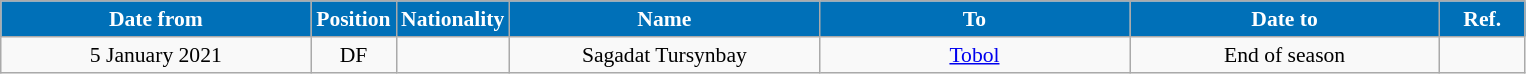<table class="wikitable" style="text-align:center; font-size:90%; ">
<tr>
<th style="background:#0070B8; color:#FFFFFF; width:200px;">Date from</th>
<th style="background:#0070B8; color:#FFFFFF; width:50px;">Position</th>
<th style="background:#0070B8; color:#FFFFFF; width:50px;">Nationality</th>
<th style="background:#0070B8; color:#FFFFFF; width:200px;">Name</th>
<th style="background:#0070B8; color:#FFFFFF; width:200px;">To</th>
<th style="background:#0070B8; color:#FFFFFF; width:200px;">Date to</th>
<th style="background:#0070B8; color:#FFFFFF; width:50px;">Ref.</th>
</tr>
<tr>
<td>5 January 2021</td>
<td>DF</td>
<td></td>
<td>Sagadat Tursynbay</td>
<td><a href='#'>Tobol</a></td>
<td>End of season</td>
<td></td>
</tr>
</table>
